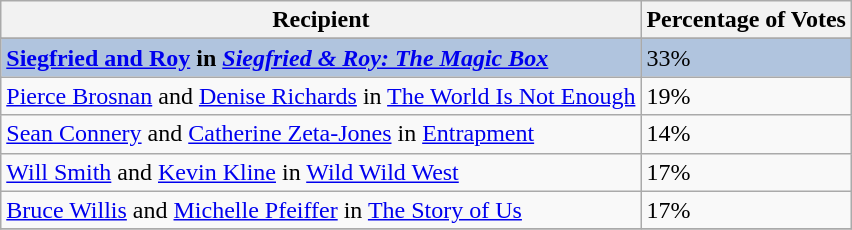<table class="wikitable sortable plainrowheaders" align="centre">
<tr>
<th>Recipient</th>
<th>Percentage of Votes</th>
</tr>
<tr>
</tr>
<tr style="background:#B0C4DE;">
<td><strong><a href='#'>Siegfried and Roy</a> in <em><a href='#'>Siegfried & Roy: The Magic Box</a><strong><em></td>
<td></strong>33%<strong></td>
</tr>
<tr>
<td><a href='#'>Pierce Brosnan</a> and <a href='#'>Denise Richards</a> in </em><a href='#'>The World Is Not Enough</a><em></td>
<td>19%</td>
</tr>
<tr>
<td><a href='#'>Sean Connery</a> and <a href='#'>Catherine Zeta-Jones</a> in </em><a href='#'>Entrapment</a><em></td>
<td>14%</td>
</tr>
<tr>
<td><a href='#'>Will Smith</a> and <a href='#'>Kevin Kline</a> in </em><a href='#'>Wild Wild West</a><em></td>
<td>17%</td>
</tr>
<tr>
<td><a href='#'>Bruce Willis</a> and <a href='#'>Michelle Pfeiffer</a> in </em><a href='#'>The Story of Us</a><em></td>
<td>17%</td>
</tr>
<tr>
</tr>
</table>
